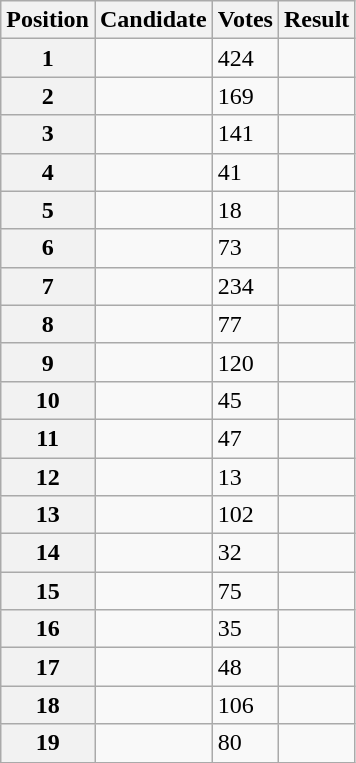<table class="wikitable sortable col3right">
<tr>
<th scope="col">Position</th>
<th scope="col">Candidate</th>
<th scope="col">Votes</th>
<th scope="col">Result</th>
</tr>
<tr>
<th scope="row">1</th>
<td></td>
<td>424</td>
<td></td>
</tr>
<tr>
<th scope="row">2</th>
<td></td>
<td>169</td>
<td></td>
</tr>
<tr>
<th scope="row">3</th>
<td></td>
<td>141</td>
<td></td>
</tr>
<tr>
<th scope="row">4</th>
<td></td>
<td>41</td>
<td></td>
</tr>
<tr>
<th scope="row">5</th>
<td></td>
<td>18</td>
<td></td>
</tr>
<tr>
<th scope="row">6</th>
<td></td>
<td>73</td>
<td></td>
</tr>
<tr>
<th scope="row">7</th>
<td></td>
<td>234</td>
<td></td>
</tr>
<tr>
<th scope="row">8</th>
<td></td>
<td>77</td>
<td></td>
</tr>
<tr>
<th scope="row">9</th>
<td></td>
<td>120</td>
<td></td>
</tr>
<tr>
<th scope="row">10</th>
<td></td>
<td>45</td>
<td></td>
</tr>
<tr>
<th scope="row">11</th>
<td></td>
<td>47</td>
<td></td>
</tr>
<tr>
<th scope="row">12</th>
<td></td>
<td>13</td>
<td></td>
</tr>
<tr>
<th scope="row">13</th>
<td></td>
<td>102</td>
<td></td>
</tr>
<tr>
<th scope="row">14</th>
<td></td>
<td>32</td>
<td></td>
</tr>
<tr>
<th scope="row">15</th>
<td></td>
<td>75</td>
<td></td>
</tr>
<tr>
<th scope="row">16</th>
<td></td>
<td>35</td>
<td></td>
</tr>
<tr>
<th scope="row">17</th>
<td></td>
<td>48</td>
<td></td>
</tr>
<tr>
<th scope="row">18</th>
<td></td>
<td>106</td>
<td></td>
</tr>
<tr>
<th scope="row">19</th>
<td></td>
<td>80</td>
<td></td>
</tr>
</table>
